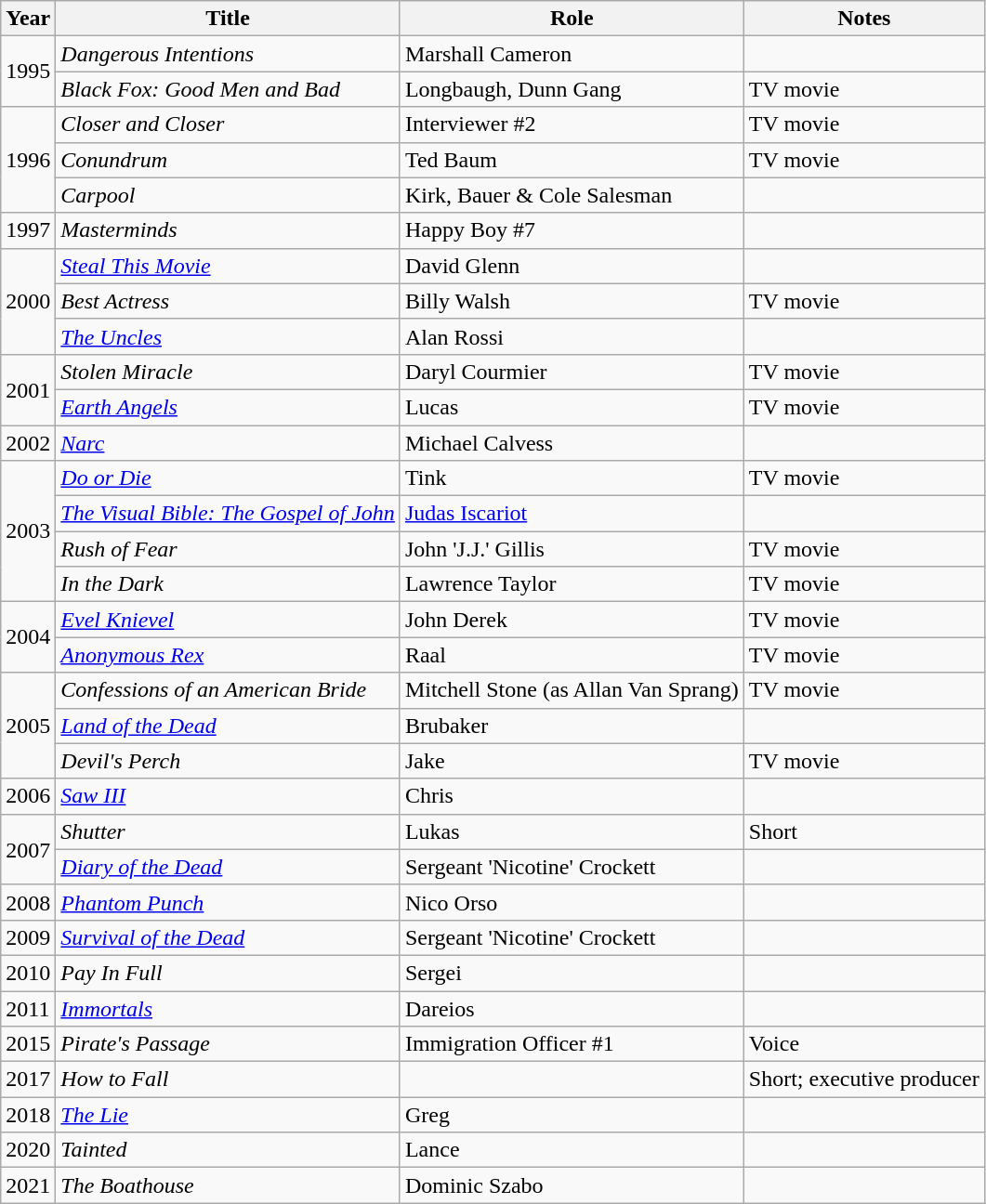<table class="wikitable sortable">
<tr>
<th>Year</th>
<th>Title</th>
<th>Role</th>
<th class="unsortable">Notes</th>
</tr>
<tr>
<td rowspan=2>1995</td>
<td><em>Dangerous Intentions</em></td>
<td>Marshall Cameron</td>
<td></td>
</tr>
<tr>
<td><em>Black Fox: Good Men and Bad</em></td>
<td>Longbaugh, Dunn Gang</td>
<td>TV movie</td>
</tr>
<tr>
<td rowspan=3>1996</td>
<td><em>Closer and Closer</em></td>
<td>Interviewer #2</td>
<td>TV movie</td>
</tr>
<tr>
<td><em>Conundrum</em></td>
<td>Ted Baum</td>
<td>TV movie</td>
</tr>
<tr>
<td><em>Carpool</em></td>
<td>Kirk, Bauer & Cole Salesman</td>
<td></td>
</tr>
<tr>
<td>1997</td>
<td><em>Masterminds</em></td>
<td>Happy Boy #7</td>
<td></td>
</tr>
<tr>
<td rowspan=3>2000</td>
<td><em><a href='#'>Steal This Movie</a></em></td>
<td>David Glenn</td>
<td></td>
</tr>
<tr>
<td><em>Best Actress</em></td>
<td>Billy Walsh</td>
<td>TV movie</td>
</tr>
<tr>
<td data-sort-value="Uncles, The"><em><a href='#'>The Uncles</a></em></td>
<td>Alan Rossi</td>
<td></td>
</tr>
<tr>
<td rowspan=2>2001</td>
<td><em>Stolen Miracle</em></td>
<td>Daryl Courmier</td>
<td>TV movie</td>
</tr>
<tr>
<td><em><a href='#'>Earth Angels</a></em></td>
<td>Lucas</td>
<td>TV movie</td>
</tr>
<tr>
<td>2002</td>
<td><em><a href='#'>Narc</a></em></td>
<td>Michael Calvess</td>
<td></td>
</tr>
<tr>
<td rowspan=4>2003</td>
<td><em><a href='#'>Do or Die</a></em></td>
<td>Tink</td>
<td>TV movie</td>
</tr>
<tr>
<td data-sort-value="Visual Bible: The Gospel of John, The"><em><a href='#'>The Visual Bible: The Gospel of John</a></em></td>
<td><a href='#'>Judas Iscariot</a></td>
<td></td>
</tr>
<tr>
<td><em>Rush of Fear</em></td>
<td>John 'J.J.' Gillis</td>
<td>TV movie</td>
</tr>
<tr>
<td><em>In the Dark</em></td>
<td>Lawrence Taylor</td>
<td>TV movie</td>
</tr>
<tr>
<td rowspan=2>2004</td>
<td><em><a href='#'>Evel Knievel</a></em></td>
<td>John Derek</td>
<td>TV movie</td>
</tr>
<tr>
<td><em><a href='#'>Anonymous Rex</a></em></td>
<td>Raal</td>
<td>TV movie</td>
</tr>
<tr>
<td rowspan=3>2005</td>
<td><em>Confessions of an American Bride</em></td>
<td>Mitchell Stone (as Allan Van Sprang)</td>
<td>TV movie</td>
</tr>
<tr>
<td><em><a href='#'>Land of the Dead</a></em></td>
<td>Brubaker</td>
<td></td>
</tr>
<tr>
<td><em>Devil's Perch</em></td>
<td>Jake</td>
<td>TV movie</td>
</tr>
<tr>
<td>2006</td>
<td><em><a href='#'>Saw III</a></em></td>
<td>Chris</td>
<td></td>
</tr>
<tr>
<td rowspan=2>2007</td>
<td><em>Shutter</em></td>
<td>Lukas</td>
<td>Short</td>
</tr>
<tr>
<td><em><a href='#'>Diary of the Dead</a></em></td>
<td>Sergeant 'Nicotine' Crockett</td>
<td></td>
</tr>
<tr>
<td>2008</td>
<td><em><a href='#'>Phantom Punch</a></em></td>
<td>Nico Orso</td>
<td></td>
</tr>
<tr>
<td>2009</td>
<td><em><a href='#'>Survival of the Dead</a></em></td>
<td>Sergeant 'Nicotine' Crockett</td>
<td></td>
</tr>
<tr>
<td>2010</td>
<td><em>Pay In Full</em></td>
<td>Sergei</td>
<td></td>
</tr>
<tr>
<td>2011</td>
<td><em><a href='#'>Immortals</a></em></td>
<td>Dareios</td>
<td></td>
</tr>
<tr>
<td>2015</td>
<td><em>Pirate's Passage</em></td>
<td>Immigration Officer #1</td>
<td>Voice</td>
</tr>
<tr>
<td>2017</td>
<td><em>How to Fall</em></td>
<td></td>
<td>Short; executive producer</td>
</tr>
<tr>
<td>2018</td>
<td data-sort-value="Lie, The"><em><a href='#'>The Lie</a></em></td>
<td>Greg</td>
<td></td>
</tr>
<tr>
<td>2020</td>
<td><em>Tainted</em></td>
<td>Lance</td>
<td></td>
</tr>
<tr>
<td>2021</td>
<td data-sort-value="Boathouse, The"><em>The Boathouse</em></td>
<td>Dominic Szabo</td>
<td></td>
</tr>
</table>
